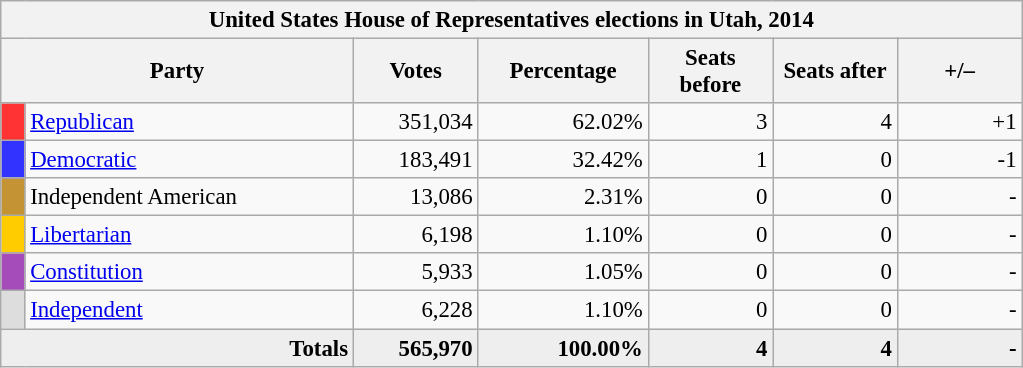<table class="wikitable" style="font-size: 95%;">
<tr>
<th colspan="7">United States House of Representatives elections in Utah, 2014</th>
</tr>
<tr>
<th colspan=2 style="width: 15em">Party</th>
<th style="width: 5em">Votes</th>
<th style="width: 7em">Percentage</th>
<th style="width: 5em">Seats before</th>
<th style="width: 5em">Seats after</th>
<th style="width: 5em">+/–</th>
</tr>
<tr>
<th style="background-color:#FF3333; width: 3px"></th>
<td style="width: 130px"><a href='#'>Republican</a></td>
<td align="right">351,034</td>
<td align="right">62.02%</td>
<td align="right">3</td>
<td align="right">4</td>
<td align="right">+1</td>
</tr>
<tr>
<th style="background-color:#3333FF; width: 3px"></th>
<td style="width: 130px"><a href='#'>Democratic</a></td>
<td align="right">183,491</td>
<td align="right">32.42%</td>
<td align="right">1</td>
<td align="right">0</td>
<td align="right">-1</td>
</tr>
<tr>
<th style="background-color:#c49334; width: 3px"></th>
<td style="width: 130px">Independent American</td>
<td align="right">13,086</td>
<td align="right">2.31%</td>
<td align="right">0</td>
<td align="right">0</td>
<td align="right">-</td>
</tr>
<tr>
<th style="background-color:#FFCC00; width: 3px"></th>
<td style="width: 130px"><a href='#'>Libertarian</a></td>
<td align="right">6,198</td>
<td align="right">1.10%</td>
<td align="right">0</td>
<td align="right">0</td>
<td align="right">-</td>
</tr>
<tr>
<th style="background-color:#A54CBA; width: 3px"></th>
<td style="width: 130px"><a href='#'>Constitution</a></td>
<td align="right">5,933</td>
<td align="right">1.05%</td>
<td align="right">0</td>
<td align="right">0</td>
<td align="right">-</td>
</tr>
<tr>
<th style="background-color:#DDDDDD; width: 3px"></th>
<td style="width: 130px"><a href='#'>Independent</a></td>
<td align="right">6,228</td>
<td align="right">1.10%</td>
<td align="right">0</td>
<td align="right">0</td>
<td align="right">-</td>
</tr>
<tr bgcolor="#EEEEEE">
<td colspan="2" align="right"><strong>Totals</strong></td>
<td align="right"><strong>565,970</strong></td>
<td align="right"><strong>100.00%</strong></td>
<td align="right"><strong>4</strong></td>
<td align="right"><strong>4</strong></td>
<td align="right"><strong>-</strong></td>
</tr>
</table>
